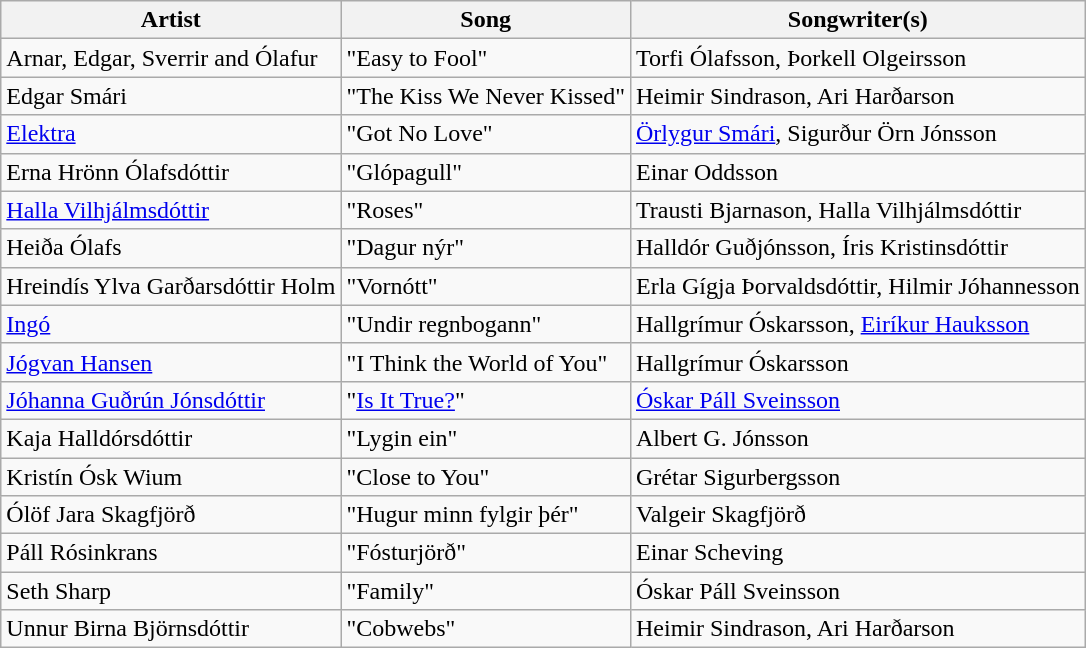<table class="sortable wikitable" style="margin: 1em auto 1em auto; text-align:left">
<tr>
<th>Artist</th>
<th>Song</th>
<th>Songwriter(s)</th>
</tr>
<tr>
<td>Arnar, Edgar, Sverrir and Ólafur</td>
<td>"Easy to Fool"</td>
<td>Torfi Ólafsson, Þorkell Olgeirsson</td>
</tr>
<tr>
<td>Edgar Smári</td>
<td>"The Kiss We Never Kissed"</td>
<td>Heimir Sindrason, Ari Harðarson</td>
</tr>
<tr>
<td><a href='#'>Elektra</a></td>
<td>"Got No Love"</td>
<td><a href='#'>Örlygur Smári</a>, Sigurður Örn Jónsson</td>
</tr>
<tr>
<td>Erna Hrönn Ólafsdóttir</td>
<td>"Glópagull"</td>
<td>Einar Oddsson</td>
</tr>
<tr>
<td><a href='#'>Halla Vilhjálmsdóttir</a></td>
<td>"Roses"</td>
<td>Trausti Bjarnason, Halla Vilhjálmsdóttir</td>
</tr>
<tr>
<td>Heiða Ólafs</td>
<td>"Dagur nýr"</td>
<td>Halldór Guðjónsson, Íris Kristinsdóttir</td>
</tr>
<tr>
<td>Hreindís Ylva Garðarsdóttir Holm</td>
<td>"Vornótt"</td>
<td>Erla Gígja Þorvaldsdóttir, Hilmir Jóhannesson</td>
</tr>
<tr>
<td><a href='#'>Ingó</a></td>
<td>"Undir regnbogann"</td>
<td>Hallgrímur Óskarsson, <a href='#'>Eiríkur Hauksson</a></td>
</tr>
<tr>
<td><a href='#'>Jógvan Hansen</a></td>
<td>"I Think the World of You"</td>
<td>Hallgrímur Óskarsson</td>
</tr>
<tr>
<td><a href='#'>Jóhanna Guðrún Jónsdóttir</a></td>
<td>"<a href='#'>Is It True?</a>"</td>
<td><a href='#'>Óskar Páll Sveinsson</a></td>
</tr>
<tr>
<td>Kaja Halldórsdóttir</td>
<td>"Lygin ein"</td>
<td>Albert G. Jónsson</td>
</tr>
<tr>
<td>Kristín Ósk Wium</td>
<td>"Close to You"</td>
<td>Grétar Sigurbergsson</td>
</tr>
<tr>
<td>Ólöf Jara Skagfjörð</td>
<td>"Hugur minn fylgir þér"</td>
<td>Valgeir Skagfjörð</td>
</tr>
<tr>
<td>Páll Rósinkrans</td>
<td>"Fósturjörð"</td>
<td>Einar Scheving</td>
</tr>
<tr>
<td>Seth Sharp</td>
<td>"Family"</td>
<td>Óskar Páll Sveinsson</td>
</tr>
<tr>
<td>Unnur Birna Björnsdóttir</td>
<td>"Cobwebs"</td>
<td>Heimir Sindrason, Ari Harðarson</td>
</tr>
</table>
